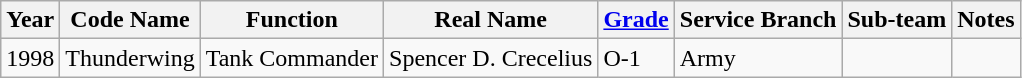<table class="wikitable sortable" align="left" style="margin:auto;">
<tr>
<th>Year</th>
<th>Code Name</th>
<th>Function</th>
<th>Real Name</th>
<th><a href='#'>Grade</a></th>
<th>Service Branch</th>
<th>Sub-team</th>
<th>Notes</th>
</tr>
<tr>
<td>1998</td>
<td>Thunderwing</td>
<td>Tank Commander</td>
<td>Spencer D. Crecelius</td>
<td>O-1</td>
<td>Army</td>
<td></td>
<td></td>
</tr>
</table>
